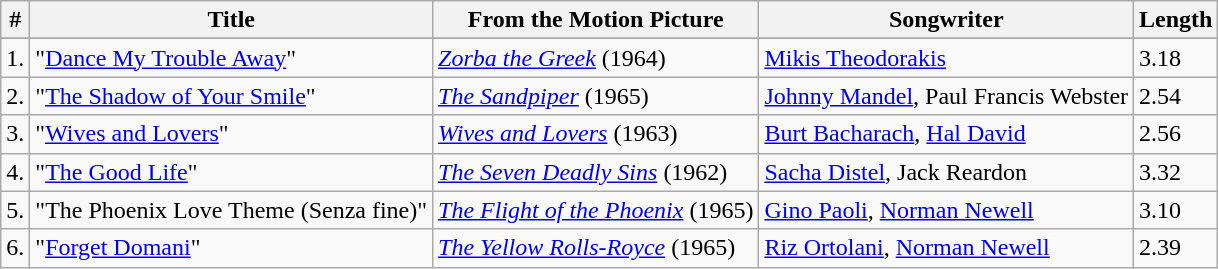<table class="wikitable">
<tr>
<th>#</th>
<th>Title</th>
<th>From the Motion Picture</th>
<th>Songwriter</th>
<th>Length</th>
</tr>
<tr bgcolor="#ebf5ff">
</tr>
<tr>
<td>1.</td>
<td>"<a href='#'>Dance My Trouble Away</a>"</td>
<td><em><a href='#'>Zorba the Greek</a></em> (1964)</td>
<td><a href='#'>Mikis Theodorakis</a></td>
<td>3.18</td>
</tr>
<tr>
<td>2.</td>
<td>"<a href='#'>The Shadow of Your Smile</a>"</td>
<td><em><a href='#'>The Sandpiper</a></em> (1965)</td>
<td><a href='#'>Johnny Mandel</a>, Paul Francis Webster</td>
<td>2.54</td>
</tr>
<tr>
<td>3.</td>
<td>"<a href='#'>Wives and Lovers</a>"</td>
<td><em><a href='#'>Wives and Lovers</a></em> (1963)</td>
<td><a href='#'>Burt Bacharach</a>, <a href='#'>Hal David</a></td>
<td>2.56</td>
</tr>
<tr>
<td>4.</td>
<td>"<a href='#'>The Good Life</a>"</td>
<td><em><a href='#'>The Seven Deadly Sins</a></em> (1962)</td>
<td><a href='#'>Sacha Distel</a>, Jack Reardon</td>
<td>3.32</td>
</tr>
<tr>
<td>5.</td>
<td>"The Phoenix Love Theme (Senza fine)"</td>
<td><em><a href='#'>The Flight of the Phoenix</a></em> (1965)</td>
<td><a href='#'>Gino Paoli</a>, <a href='#'>Norman Newell</a></td>
<td>3.10</td>
</tr>
<tr>
<td>6.</td>
<td>"<a href='#'>Forget Domani</a>"</td>
<td><em><a href='#'>The Yellow Rolls-Royce</a></em> (1965)</td>
<td><a href='#'>Riz Ortolani</a>, <a href='#'>Norman Newell</a></td>
<td>2.39</td>
</tr>
</table>
